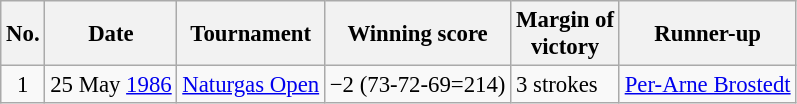<table class="wikitable" style="font-size:95%;">
<tr>
<th>No.</th>
<th>Date</th>
<th>Tournament</th>
<th>Winning score</th>
<th>Margin of<br>victory</th>
<th>Runner-up</th>
</tr>
<tr>
<td align=center>1</td>
<td align=right>25 May <a href='#'>1986</a></td>
<td><a href='#'>Naturgas Open</a></td>
<td>−2 (73-72-69=214)</td>
<td>3 strokes</td>
<td> <a href='#'>Per-Arne Brostedt</a></td>
</tr>
</table>
